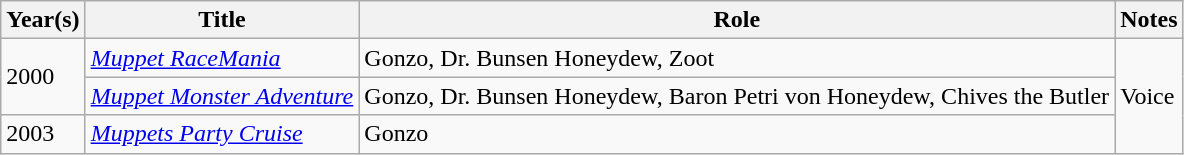<table class="wikitable">
<tr>
<th>Year(s)</th>
<th>Title</th>
<th>Role</th>
<th>Notes</th>
</tr>
<tr>
<td rowspan="2">2000</td>
<td><em><a href='#'>Muppet RaceMania</a></em></td>
<td>Gonzo, Dr. Bunsen Honeydew, Zoot</td>
<td rowspan="3">Voice</td>
</tr>
<tr>
<td><em><a href='#'>Muppet Monster Adventure</a></em></td>
<td>Gonzo, Dr. Bunsen Honeydew, Baron Petri von Honeydew, Chives the Butler</td>
</tr>
<tr>
<td>2003</td>
<td><em><a href='#'>Muppets Party Cruise</a></em></td>
<td>Gonzo</td>
</tr>
</table>
